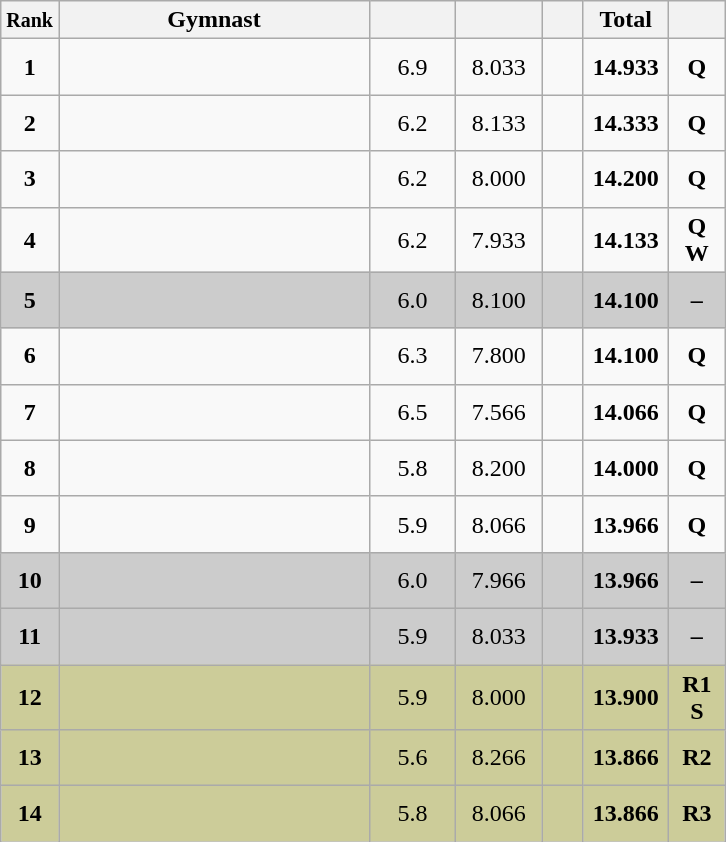<table style="text-align:center;" class="wikitable sortable">
<tr>
<th scope="col" style="width:15px;"><small>Rank</small></th>
<th scope="col" style="width:200px;">Gymnast</th>
<th scope="col" style="width:50px;"><small></small></th>
<th scope="col" style="width:50px;"><small></small></th>
<th scope="col" style="width:20px;"><small></small></th>
<th scope="col" style="width:50px;">Total</th>
<th scope="col" style="width:30px;"></th>
</tr>
<tr>
<td scope="row" style="text-align:center"><strong>1</strong></td>
<td style="height:30px; text-align:left;"></td>
<td>6.9</td>
<td>8.033</td>
<td></td>
<td><strong>14.933</strong></td>
<td><strong>Q</strong></td>
</tr>
<tr>
<td scope="row" style="text-align:center"><strong>2</strong></td>
<td style="height:30px; text-align:left;"></td>
<td>6.2</td>
<td>8.133</td>
<td></td>
<td><strong>14.333</strong></td>
<td><strong>Q</strong></td>
</tr>
<tr>
<td scope="row" style="text-align:center"><strong>3</strong></td>
<td style="height:30px; text-align:left;"></td>
<td>6.2</td>
<td>8.000</td>
<td></td>
<td><strong>14.200</strong></td>
<td><strong>Q</strong></td>
</tr>
<tr>
<td scope="row" style="text-align:center"><strong>4</strong></td>
<td style="height:30px; text-align:left;"></td>
<td>6.2</td>
<td>7.933</td>
<td></td>
<td><strong>14.133</strong></td>
<td><strong>Q W</strong></td>
</tr>
<tr style="background:#cccccc;">
<td scope="row" style="text-align:center"><strong>5</strong></td>
<td style="height:30px; text-align:left;"></td>
<td>6.0</td>
<td>8.100</td>
<td></td>
<td><strong>14.100</strong></td>
<td><strong>–</strong></td>
</tr>
<tr>
<td scope="row" style="text-align:center"><strong>6</strong></td>
<td style="height:30px; text-align:left;"></td>
<td>6.3</td>
<td>7.800</td>
<td></td>
<td><strong>14.100</strong></td>
<td><strong>Q</strong></td>
</tr>
<tr>
<td scope="row" style="text-align:center"><strong>7</strong></td>
<td style="height:30px; text-align:left;"></td>
<td>6.5</td>
<td>7.566</td>
<td></td>
<td><strong>14.066</strong></td>
<td><strong>Q</strong></td>
</tr>
<tr>
<td scope="row" style="text-align:center"><strong>8</strong></td>
<td style="height:30px; text-align:left;"></td>
<td>5.8</td>
<td>8.200</td>
<td></td>
<td><strong>14.000</strong></td>
<td><strong>Q</strong></td>
</tr>
<tr>
<td scope="row" style="text-align:center"><strong>9</strong></td>
<td style="height:30px; text-align:left;"></td>
<td>5.9</td>
<td>8.066</td>
<td></td>
<td><strong>13.966</strong></td>
<td><strong>Q</strong></td>
</tr>
<tr style="background:#cccccc;">
<td scope="row" style="text-align:center"><strong>10</strong></td>
<td style="height:30px; text-align:left;"></td>
<td>6.0</td>
<td>7.966</td>
<td></td>
<td><strong>13.966</strong></td>
<td><strong>–</strong></td>
</tr>
<tr style="background:#cccccc;">
<td scope="row" style="text-align:center"><strong>11</strong></td>
<td style="height:30px; text-align:left;"></td>
<td>5.9</td>
<td>8.033</td>
<td></td>
<td><strong>13.933</strong></td>
<td><strong>–</strong></td>
</tr>
<tr style="background:#cccc99;">
<td scope="row" style="text-align:center"><strong>12</strong></td>
<td style="height:30px; text-align:left;"></td>
<td>5.9</td>
<td>8.000</td>
<td></td>
<td><strong>13.900</strong></td>
<td><strong>R1 S</strong></td>
</tr>
<tr style="background:#cccc99;">
<td scope="row" style="text-align:center"><strong>13</strong></td>
<td style="height:30px; text-align:left;"></td>
<td>5.6</td>
<td>8.266</td>
<td></td>
<td><strong>13.866</strong></td>
<td><strong>R2</strong></td>
</tr>
<tr style="background:#cccc99;">
<td scope="row" style="text-align:center"><strong>14</strong></td>
<td style="height:30px; text-align:left;"></td>
<td>5.8</td>
<td>8.066</td>
<td></td>
<td><strong>13.866</strong></td>
<td><strong>R3</strong></td>
</tr>
</table>
